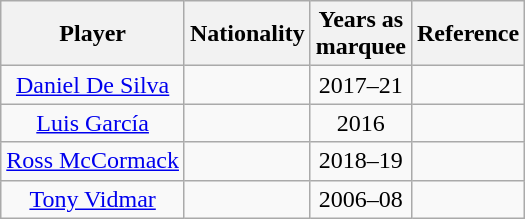<table class="wikitable" style="text-align:center">
<tr>
<th>Player</th>
<th>Nationality</th>
<th>Years as <br>marquee</th>
<th>Reference</th>
</tr>
<tr>
<td><a href='#'>Daniel De Silva</a></td>
<td></td>
<td>2017–21</td>
<td></td>
</tr>
<tr>
<td><a href='#'>Luis García</a></td>
<td></td>
<td>2016</td>
<td></td>
</tr>
<tr>
<td><a href='#'>Ross McCormack</a></td>
<td></td>
<td>2018–19</td>
<td></td>
</tr>
<tr>
<td><a href='#'>Tony Vidmar</a></td>
<td></td>
<td>2006–08</td>
<td></td>
</tr>
</table>
